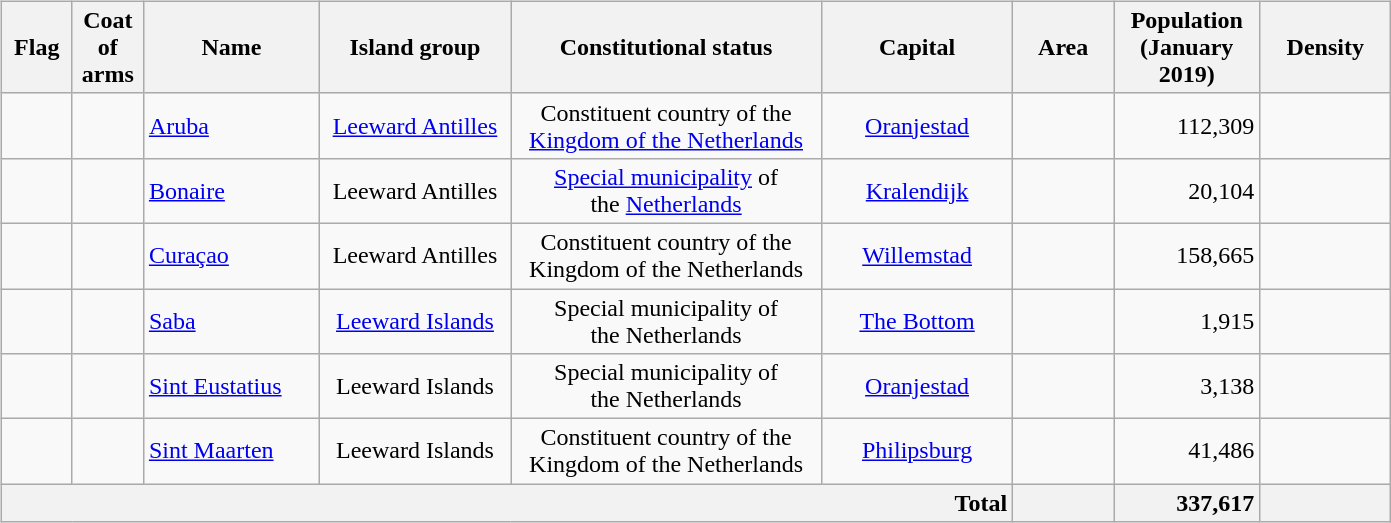<table cellspacing="2">
<tr>
<td><br><table class="sortable wikitable" style="text-align:left;">
<tr>
<th style="width:40px;" class="unsortable">Flag</th>
<th style="width:40px;" class="unsortable">Coat of arms</th>
<th style="width:110px;">Name</th>
<th style="width:120px;">Island group</th>
<th style="width:200px;">Constitutional status</th>
<th style="width:120px;">Capital</th>
<th style="width:60px;">Area</th>
<th style="width:90px;">Population<br>(January 2019)</th>
<th style="width:80px;">Density</th>
</tr>
<tr>
<td style="text-align:center"></td>
<td style="text-align:center"></td>
<td><a href='#'>Aruba</a></td>
<td style="text-align:center"><a href='#'>Leeward Antilles</a></td>
<td style="text-align:center">Constituent country of the <br><a href='#'>Kingdom of the Netherlands</a></td>
<td style="text-align:center"><a href='#'>Oranjestad</a></td>
<td style="text-align:right"></td>
<td style="text-align:right">112,309</td>
<td style="text-align:right"></td>
</tr>
<tr>
<td style="text-align:center"></td>
<td style="text-align:center"></td>
<td><a href='#'>Bonaire</a></td>
<td style="text-align:center">Leeward Antilles</td>
<td style="text-align:center"><a href='#'>Special municipality</a> of the <a href='#'>Netherlands</a></td>
<td style="text-align:center"><a href='#'>Kralendijk</a></td>
<td style="text-align:right"></td>
<td style="text-align:right">20,104</td>
<td style="text-align:right"></td>
</tr>
<tr>
<td style="text-align:center"></td>
<td style="text-align:center"></td>
<td><a href='#'>Curaçao</a></td>
<td style="text-align:center">Leeward Antilles</td>
<td style="text-align:center">Constituent country of the <br>Kingdom of the Netherlands</td>
<td style="text-align:center"><a href='#'>Willemstad</a></td>
<td style="text-align:right"></td>
<td style="text-align:right">158,665</td>
<td style="text-align:right"></td>
</tr>
<tr>
<td style="text-align:center"></td>
<td style="text-align:center"></td>
<td><a href='#'>Saba</a></td>
<td style="text-align:center"><a href='#'>Leeward Islands</a></td>
<td style="text-align:center">Special municipality of the Netherlands</td>
<td style="text-align:center"><a href='#'>The Bottom</a></td>
<td style="text-align:right"></td>
<td style="text-align:right">1,915</td>
<td style="text-align:right"></td>
</tr>
<tr>
<td style="text-align:center"></td>
<td style="text-align:center"></td>
<td><a href='#'>Sint Eustatius</a></td>
<td style="text-align:center">Leeward Islands</td>
<td style="text-align:center">Special municipality of the Netherlands</td>
<td style="text-align:center"><a href='#'>Oranjestad</a></td>
<td style="text-align:right"></td>
<td style="text-align:right">3,138</td>
<td style="text-align:right"></td>
</tr>
<tr>
<td style="text-align:center"></td>
<td style="text-align:center"></td>
<td><a href='#'>Sint Maarten</a></td>
<td style="text-align:center">Leeward Islands</td>
<td style="text-align:center">Constituent country of the <br>Kingdom of the Netherlands</td>
<td style="text-align:center"><a href='#'>Philipsburg</a></td>
<td style="text-align:right"></td>
<td style="text-align:right">41,486</td>
<td style="text-align:right"></td>
</tr>
<tr class="sortbottom">
<th colspan="6" style="text-align:right;">Total</th>
<th style="text-align:right;"></th>
<th style="text-align:right;">337,617</th>
<th style="text-align:right;"></th>
</tr>
</table>
</td>
</tr>
</table>
